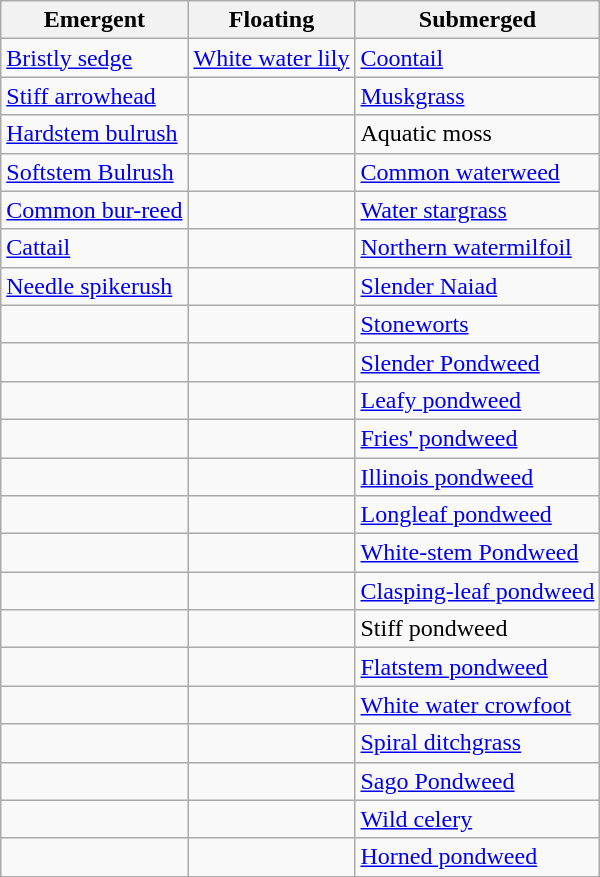<table class="wikitable">
<tr>
<th>Emergent</th>
<th>Floating</th>
<th>Submerged</th>
</tr>
<tr>
<td><a href='#'>Bristly sedge</a></td>
<td><a href='#'>White water lily</a></td>
<td><a href='#'>Coontail</a></td>
</tr>
<tr>
<td><a href='#'>Stiff arrowhead</a></td>
<td></td>
<td><a href='#'>Muskgrass</a></td>
</tr>
<tr>
<td><a href='#'>Hardstem bulrush</a></td>
<td></td>
<td>Aquatic moss</td>
</tr>
<tr>
<td><a href='#'>Softstem Bulrush</a></td>
<td></td>
<td><a href='#'>Common waterweed</a></td>
</tr>
<tr>
<td><a href='#'>Common bur-reed</a></td>
<td></td>
<td><a href='#'>Water stargrass</a></td>
</tr>
<tr>
<td><a href='#'>Cattail</a></td>
<td></td>
<td><a href='#'>Northern watermilfoil</a></td>
</tr>
<tr>
<td><a href='#'>Needle spikerush</a></td>
<td></td>
<td><a href='#'>Slender Naiad</a></td>
</tr>
<tr>
<td></td>
<td></td>
<td><a href='#'>Stoneworts</a></td>
</tr>
<tr>
<td></td>
<td></td>
<td><a href='#'>Slender Pondweed</a></td>
</tr>
<tr>
<td></td>
<td></td>
<td><a href='#'>Leafy pondweed</a></td>
</tr>
<tr>
<td></td>
<td></td>
<td><a href='#'>Fries' pondweed</a></td>
</tr>
<tr>
<td></td>
<td></td>
<td><a href='#'>Illinois pondweed</a></td>
</tr>
<tr>
<td></td>
<td></td>
<td><a href='#'>Longleaf pondweed</a></td>
</tr>
<tr>
<td></td>
<td></td>
<td><a href='#'>White-stem Pondweed</a></td>
</tr>
<tr>
<td></td>
<td></td>
<td><a href='#'>Clasping-leaf pondweed</a></td>
</tr>
<tr>
<td></td>
<td></td>
<td>Stiff pondweed</td>
</tr>
<tr>
<td></td>
<td></td>
<td><a href='#'>Flatstem pondweed</a></td>
</tr>
<tr>
<td></td>
<td></td>
<td><a href='#'>White water crowfoot</a></td>
</tr>
<tr>
<td></td>
<td></td>
<td><a href='#'>Spiral ditchgrass</a></td>
</tr>
<tr>
<td></td>
<td></td>
<td><a href='#'>Sago Pondweed</a></td>
</tr>
<tr>
<td></td>
<td></td>
<td><a href='#'>Wild celery</a></td>
</tr>
<tr>
<td></td>
<td></td>
<td><a href='#'>Horned pondweed</a></td>
</tr>
</table>
